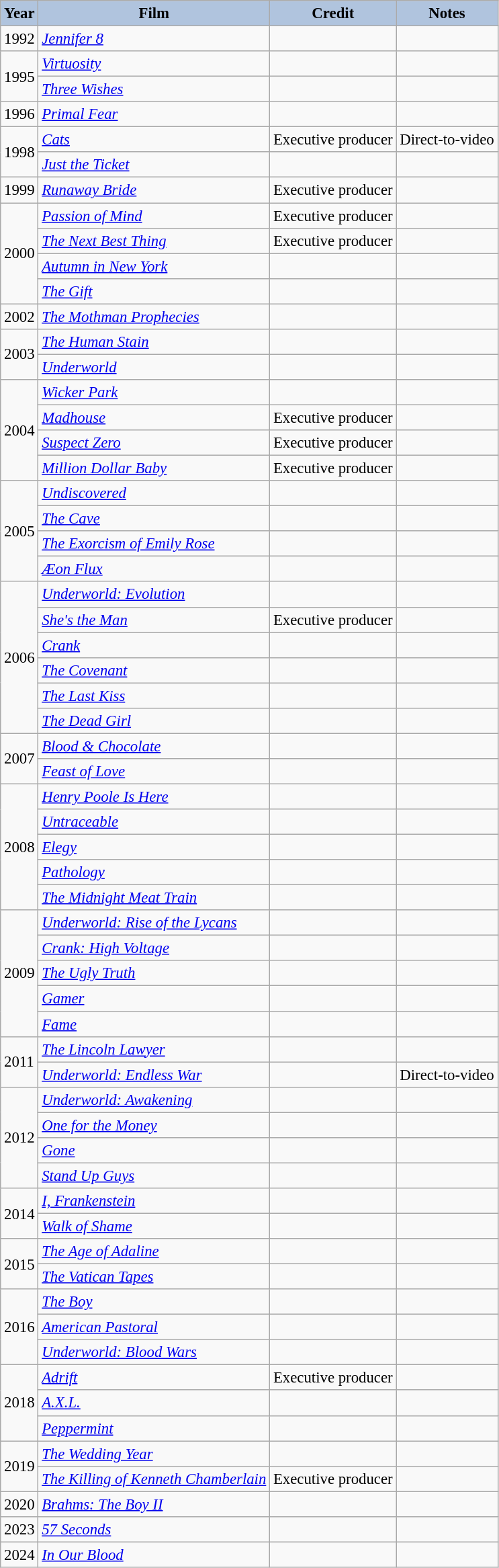<table class="wikitable" style="font-size:95%;">
<tr>
<th style="background:#B0C4DE;">Year</th>
<th style="background:#B0C4DE;">Film</th>
<th style="background:#B0C4DE;">Credit</th>
<th style="background:#B0C4DE;">Notes</th>
</tr>
<tr>
<td>1992</td>
<td><em><a href='#'>Jennifer 8</a></em></td>
<td></td>
<td></td>
</tr>
<tr>
<td rowspan=2>1995</td>
<td><em><a href='#'>Virtuosity</a></em></td>
<td></td>
<td></td>
</tr>
<tr>
<td><em><a href='#'>Three Wishes</a></em></td>
<td></td>
<td></td>
</tr>
<tr>
<td>1996</td>
<td><em><a href='#'>Primal Fear</a></em></td>
<td></td>
<td></td>
</tr>
<tr>
<td rowspan=2>1998</td>
<td><em><a href='#'>Cats</a></em></td>
<td>Executive producer</td>
<td>Direct-to-video</td>
</tr>
<tr>
<td><em><a href='#'>Just the Ticket</a></em></td>
<td></td>
<td></td>
</tr>
<tr>
<td>1999</td>
<td><em><a href='#'>Runaway Bride</a></em></td>
<td>Executive producer</td>
<td></td>
</tr>
<tr>
<td rowspan=4>2000</td>
<td><em><a href='#'>Passion of Mind</a></em></td>
<td>Executive producer</td>
<td></td>
</tr>
<tr>
<td><em><a href='#'>The Next Best Thing</a></em></td>
<td>Executive producer</td>
<td></td>
</tr>
<tr>
<td><em><a href='#'>Autumn in New York</a></em></td>
<td></td>
<td></td>
</tr>
<tr>
<td><em><a href='#'>The Gift</a></em></td>
<td></td>
<td></td>
</tr>
<tr>
<td>2002</td>
<td><em><a href='#'>The Mothman Prophecies</a></em></td>
<td></td>
<td></td>
</tr>
<tr>
<td rowspan=2>2003</td>
<td><em><a href='#'>The Human Stain</a></em></td>
<td></td>
<td></td>
</tr>
<tr>
<td><em><a href='#'>Underworld</a></em></td>
<td></td>
<td></td>
</tr>
<tr>
<td rowspan=4>2004</td>
<td><em><a href='#'>Wicker Park</a></em></td>
<td></td>
<td></td>
</tr>
<tr>
<td><em><a href='#'>Madhouse</a></em></td>
<td>Executive producer</td>
<td></td>
</tr>
<tr>
<td><em><a href='#'>Suspect Zero</a></em></td>
<td>Executive producer</td>
<td></td>
</tr>
<tr>
<td><em><a href='#'>Million Dollar Baby</a></em></td>
<td>Executive producer</td>
<td></td>
</tr>
<tr>
<td rowspan=4>2005</td>
<td><em><a href='#'>Undiscovered</a></em></td>
<td></td>
<td></td>
</tr>
<tr>
<td><em><a href='#'>The Cave</a></em></td>
<td></td>
<td></td>
</tr>
<tr>
<td><em><a href='#'>The Exorcism of Emily Rose</a></em></td>
<td></td>
<td></td>
</tr>
<tr>
<td><em><a href='#'>Æon Flux</a></em></td>
<td></td>
<td></td>
</tr>
<tr>
<td rowspan=6>2006</td>
<td><em><a href='#'>Underworld: Evolution</a></em></td>
<td></td>
<td></td>
</tr>
<tr>
<td><em><a href='#'>She's the Man</a></em></td>
<td>Executive producer</td>
<td></td>
</tr>
<tr>
<td><em><a href='#'>Crank</a></em></td>
<td></td>
<td></td>
</tr>
<tr>
<td><em><a href='#'>The Covenant</a></em></td>
<td></td>
<td></td>
</tr>
<tr>
<td><em><a href='#'>The Last Kiss</a></em></td>
<td></td>
<td></td>
</tr>
<tr>
<td><em><a href='#'>The Dead Girl</a></em></td>
<td></td>
<td></td>
</tr>
<tr>
<td rowspan=2>2007</td>
<td><em><a href='#'>Blood & Chocolate</a></em></td>
<td></td>
<td></td>
</tr>
<tr>
<td><em><a href='#'>Feast of Love</a></em></td>
<td></td>
<td></td>
</tr>
<tr>
<td rowspan=5>2008</td>
<td><em><a href='#'>Henry Poole Is Here</a></em></td>
<td></td>
<td></td>
</tr>
<tr>
<td><em><a href='#'>Untraceable</a></em></td>
<td></td>
<td></td>
</tr>
<tr>
<td><em><a href='#'>Elegy</a></em></td>
<td></td>
<td></td>
</tr>
<tr>
<td><em><a href='#'>Pathology</a></em></td>
<td></td>
<td></td>
</tr>
<tr>
<td><em><a href='#'>The Midnight Meat Train</a></em></td>
<td></td>
<td></td>
</tr>
<tr>
<td rowspan=5>2009</td>
<td><em><a href='#'>Underworld: Rise of the Lycans</a></em></td>
<td></td>
<td></td>
</tr>
<tr>
<td><em><a href='#'>Crank: High Voltage</a></em></td>
<td></td>
<td></td>
</tr>
<tr>
<td><em><a href='#'>The Ugly Truth</a></em></td>
<td></td>
<td></td>
</tr>
<tr>
<td><em><a href='#'>Gamer</a></em></td>
<td></td>
<td></td>
</tr>
<tr>
<td><em><a href='#'>Fame</a></em></td>
<td></td>
<td></td>
</tr>
<tr>
<td rowspan=2>2011</td>
<td><em><a href='#'>The Lincoln Lawyer</a></em></td>
<td></td>
<td></td>
</tr>
<tr>
<td><em><a href='#'>Underworld: Endless War</a></em></td>
<td></td>
<td>Direct-to-video</td>
</tr>
<tr>
<td rowspan=4>2012</td>
<td><em><a href='#'>Underworld: Awakening</a></em></td>
<td></td>
<td></td>
</tr>
<tr>
<td><em><a href='#'>One for the Money</a></em></td>
<td></td>
<td></td>
</tr>
<tr>
<td><em><a href='#'>Gone</a></em></td>
<td></td>
<td></td>
</tr>
<tr>
<td><em><a href='#'>Stand Up Guys</a></em></td>
<td></td>
<td></td>
</tr>
<tr>
<td rowspan=2>2014</td>
<td><em><a href='#'>I, Frankenstein</a></em></td>
<td></td>
<td></td>
</tr>
<tr>
<td><em><a href='#'>Walk of Shame</a></em></td>
<td></td>
<td></td>
</tr>
<tr>
<td rowspan=2>2015</td>
<td><em><a href='#'>The Age of Adaline</a></em></td>
<td></td>
<td></td>
</tr>
<tr>
<td><em><a href='#'>The Vatican Tapes</a></em></td>
<td></td>
<td></td>
</tr>
<tr>
<td rowspan=3>2016</td>
<td><em><a href='#'>The Boy</a></em></td>
<td></td>
<td></td>
</tr>
<tr>
<td><em><a href='#'>American Pastoral</a></em></td>
<td></td>
<td></td>
</tr>
<tr>
<td><em><a href='#'>Underworld: Blood Wars</a></em></td>
<td></td>
<td></td>
</tr>
<tr>
<td rowspan=3>2018</td>
<td><em><a href='#'>Adrift</a></em></td>
<td>Executive producer</td>
<td></td>
</tr>
<tr>
<td><em><a href='#'>A.X.L.</a></em></td>
<td></td>
<td></td>
</tr>
<tr>
<td><em><a href='#'>Peppermint</a></em></td>
<td></td>
<td></td>
</tr>
<tr>
<td rowspan=2>2019</td>
<td><em><a href='#'>The Wedding Year</a></em></td>
<td></td>
<td></td>
</tr>
<tr>
<td><em><a href='#'>The Killing of Kenneth Chamberlain</a></em></td>
<td>Executive producer</td>
<td></td>
</tr>
<tr>
<td>2020</td>
<td><em><a href='#'>Brahms: The Boy II</a></em></td>
<td></td>
<td></td>
</tr>
<tr>
<td>2023</td>
<td><em><a href='#'>57 Seconds</a></em></td>
<td></td>
<td></td>
</tr>
<tr>
<td>2024</td>
<td><em><a href='#'>In Our Blood</a></em></td>
<td></td>
<td></td>
</tr>
</table>
